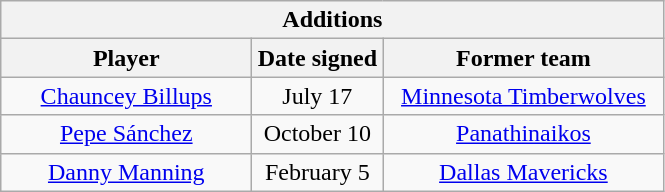<table class="wikitable" style="text-align:center">
<tr>
<th colspan=3>Additions</th>
</tr>
<tr>
<th style="width:160px">Player</th>
<th style="width:80px">Date signed</th>
<th style="width:180px">Former team</th>
</tr>
<tr>
<td><a href='#'>Chauncey Billups</a></td>
<td>July 17</td>
<td><a href='#'>Minnesota Timberwolves</a></td>
</tr>
<tr>
<td><a href='#'>Pepe Sánchez</a></td>
<td>October 10</td>
<td><a href='#'>Panathinaikos</a></td>
</tr>
<tr>
<td><a href='#'>Danny Manning</a></td>
<td>February 5</td>
<td><a href='#'>Dallas Mavericks</a></td>
</tr>
</table>
